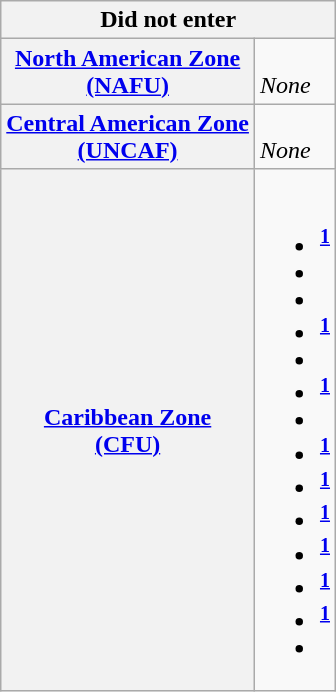<table class="wikitable collapsible collapsed">
<tr>
<th colspan=2>Did not enter</th>
</tr>
<tr>
<th><a href='#'>North American Zone<br>(NAFU)</a></th>
<td><br><em>None</em></td>
</tr>
<tr>
<th><a href='#'>Central American Zone<br>(UNCAF)</a></th>
<td><br><em>None</em></td>
</tr>
<tr>
<th><a href='#'>Caribbean Zone<br>(CFU)</a></th>
<td><br><ul><li><sup><strong><a href='#'>1</a></strong></sup></li><li></li><li></li><li><sup><strong><a href='#'>1</a></strong></sup></li><li></li><li><sup><strong><a href='#'>1</a></strong></sup></li><li></li><li><sup><strong><a href='#'>1</a></strong></sup></li><li><sup><strong><a href='#'>1</a></strong></sup></li><li><sup><strong><a href='#'>1</a></strong></sup></li><li><sup><strong><a href='#'>1</a></strong></sup></li><li><sup><strong><a href='#'>1</a></strong></sup></li><li><sup><strong><a href='#'>1</a></strong></sup></li><li></li></ul></td>
</tr>
</table>
